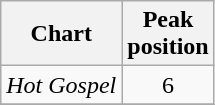<table class="wikitable">
<tr>
<th align="left">Chart</th>
<th align="center">Peak<br>position</th>
</tr>
<tr>
<td align="left"><em>Hot Gospel</em></td>
<td align="center">6</td>
</tr>
<tr>
</tr>
</table>
